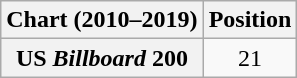<table class="wikitable plainrowheaders" style="text-align:center">
<tr>
<th scope="col">Chart (2010–2019)</th>
<th scope="col">Position</th>
</tr>
<tr>
<th scope="row">US <em>Billboard</em> 200</th>
<td>21</td>
</tr>
</table>
